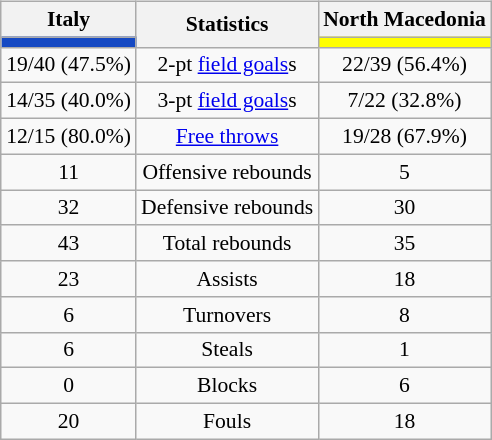<table style="width:100%;">
<tr>
<td valign=top align=right width=33%><br>













</td>
<td style="vertical-align:top; align:center; width:33%;"><br><table style="width:100%;">
<tr>
<td style="width=50%;"></td>
<td></td>
<td style="width=50%;"></td>
</tr>
</table>
<table class="wikitable" align="center" style="font-size:90%; text-align:center; margin:auto">
<tr>
<th>Italy</th>
<th rowspan=2>Statistics</th>
<th>North Macedonia</th>
</tr>
<tr>
<td style="background:#1549c3;"></td>
<td style="background:#ffff00;"></td>
</tr>
<tr>
<td>19/40 (47.5%)</td>
<td>2-pt <a href='#'>field goals</a>s</td>
<td>22/39 (56.4%)</td>
</tr>
<tr>
<td>14/35 (40.0%)</td>
<td>3-pt <a href='#'>field goals</a>s</td>
<td>7/22 (32.8%)</td>
</tr>
<tr>
<td>12/15 (80.0%)</td>
<td><a href='#'>Free throws</a></td>
<td>19/28 (67.9%)</td>
</tr>
<tr>
<td>11</td>
<td>Offensive rebounds</td>
<td>5</td>
</tr>
<tr>
<td>32</td>
<td>Defensive rebounds</td>
<td>30</td>
</tr>
<tr>
<td>43</td>
<td>Total rebounds</td>
<td>35</td>
</tr>
<tr>
<td>23</td>
<td>Assists</td>
<td>18</td>
</tr>
<tr>
<td>6</td>
<td>Turnovers</td>
<td>8</td>
</tr>
<tr>
<td>6</td>
<td>Steals</td>
<td>1</td>
</tr>
<tr>
<td>0</td>
<td>Blocks</td>
<td>6</td>
</tr>
<tr>
<td>20</td>
<td>Fouls</td>
<td>18</td>
</tr>
</table>
</td>
<td style="vertical-align:top; align:left; width:33%;"><br>













</td>
</tr>
</table>
